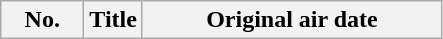<table class="wikitable plainrowheaders">
<tr>
<th scope="col" style="width:3em;">No.</th>
<th scope="col">Title</th>
<th scope="col" style="width:12em;">Original air date<br>











</th>
</tr>
</table>
